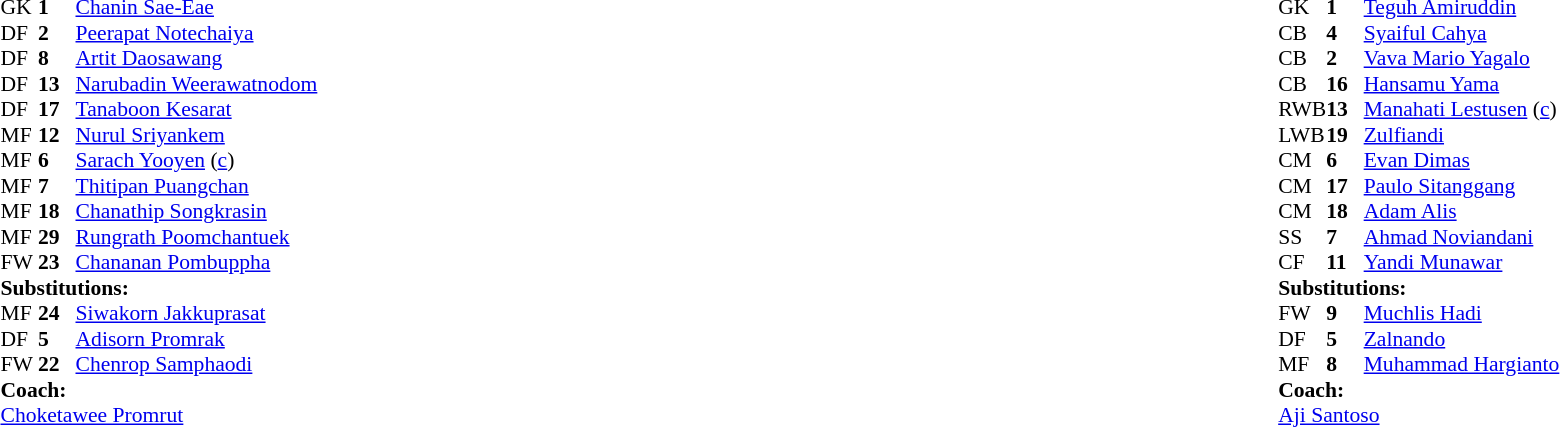<table width="100%">
<tr>
<td valign="top" width="50%"><br><table style="font-size: 90%" cellspacing="0" cellpadding="0">
<tr>
<th width="25"></th>
<th width="25"></th>
</tr>
<tr>
<td>GK</td>
<td><strong>1</strong></td>
<td><a href='#'>Chanin Sae-Eae</a></td>
</tr>
<tr>
<td>DF</td>
<td><strong>2</strong></td>
<td><a href='#'>Peerapat Notechaiya</a></td>
</tr>
<tr>
<td>DF</td>
<td><strong>8</strong></td>
<td><a href='#'>Artit Daosawang</a></td>
</tr>
<tr>
<td>DF</td>
<td><strong>13</strong></td>
<td><a href='#'>Narubadin Weerawatnodom</a></td>
</tr>
<tr>
<td>DF</td>
<td><strong>17</strong></td>
<td><a href='#'>Tanaboon Kesarat</a></td>
<td></td>
<td></td>
</tr>
<tr>
<td>MF</td>
<td><strong>12</strong></td>
<td><a href='#'>Nurul Sriyankem</a></td>
</tr>
<tr>
<td>MF</td>
<td><strong>6</strong></td>
<td><a href='#'>Sarach Yooyen</a> (<a href='#'>c</a>)</td>
<td></td>
<td></td>
</tr>
<tr>
<td>MF</td>
<td><strong>7</strong></td>
<td><a href='#'>Thitipan Puangchan</a></td>
</tr>
<tr>
<td>MF</td>
<td><strong>18</strong></td>
<td><a href='#'>Chanathip Songkrasin</a></td>
</tr>
<tr>
<td>MF</td>
<td><strong>29</strong></td>
<td><a href='#'>Rungrath Poomchantuek</a></td>
</tr>
<tr>
<td>FW</td>
<td><strong>23</strong></td>
<td><a href='#'>Chananan Pombuppha</a></td>
<td></td>
<td></td>
</tr>
<tr>
<td colspan=3><strong>Substitutions:</strong></td>
</tr>
<tr>
<td>MF</td>
<td><strong>24</strong></td>
<td><a href='#'>Siwakorn Jakkuprasat</a></td>
<td></td>
<td></td>
</tr>
<tr>
<td>DF</td>
<td><strong>5</strong></td>
<td><a href='#'>Adisorn Promrak</a></td>
<td></td>
<td></td>
</tr>
<tr>
<td>FW</td>
<td><strong>22</strong></td>
<td><a href='#'>Chenrop Samphaodi</a></td>
<td></td>
<td></td>
</tr>
<tr>
<td colspan=3><strong>Coach:</strong></td>
</tr>
<tr>
<td colspan=3> <a href='#'>Choketawee Promrut</a></td>
</tr>
</table>
</td>
<td valign="top"></td>
<td valign="top" width="50%"><br><table style="font-size: 90%" cellspacing="0" cellpadding="0" align="center">
<tr>
<th width=25></th>
<th width=25></th>
</tr>
<tr>
<td>GK</td>
<td><strong>1</strong></td>
<td><a href='#'>Teguh Amiruddin</a></td>
</tr>
<tr>
<td>CB</td>
<td><strong>4</strong></td>
<td><a href='#'>Syaiful Cahya</a></td>
<td></td>
</tr>
<tr>
<td>CB</td>
<td><strong>2</strong></td>
<td><a href='#'>Vava Mario Yagalo</a></td>
<td></td>
<td></td>
</tr>
<tr>
<td>CB</td>
<td><strong>16</strong></td>
<td><a href='#'>Hansamu Yama</a></td>
</tr>
<tr>
<td>RWB</td>
<td><strong>13</strong></td>
<td><a href='#'>Manahati Lestusen</a> (<a href='#'>c</a>)</td>
</tr>
<tr>
<td>LWB</td>
<td><strong>19</strong></td>
<td><a href='#'>Zulfiandi</a></td>
</tr>
<tr>
<td>CM</td>
<td><strong>6</strong></td>
<td><a href='#'>Evan Dimas</a></td>
<td></td>
</tr>
<tr>
<td>CM</td>
<td><strong>17</strong></td>
<td><a href='#'>Paulo Sitanggang</a></td>
<td></td>
<td></td>
</tr>
<tr>
<td>CM</td>
<td><strong>18</strong></td>
<td><a href='#'>Adam Alis</a></td>
</tr>
<tr>
<td>SS</td>
<td><strong>7</strong></td>
<td><a href='#'>Ahmad Noviandani</a></td>
</tr>
<tr>
<td>CF</td>
<td><strong>11</strong></td>
<td><a href='#'>Yandi Munawar</a></td>
<td></td>
<td></td>
</tr>
<tr>
<td colspan=3><strong>Substitutions:</strong></td>
</tr>
<tr>
<td>FW</td>
<td><strong>9</strong></td>
<td><a href='#'>Muchlis Hadi</a></td>
<td></td>
<td></td>
</tr>
<tr>
<td>DF</td>
<td><strong>5</strong></td>
<td><a href='#'>Zalnando</a></td>
<td></td>
<td></td>
</tr>
<tr>
<td>MF</td>
<td><strong>8</strong></td>
<td><a href='#'>Muhammad Hargianto</a></td>
<td></td>
<td></td>
</tr>
<tr>
<td colspan=3><strong>Coach:</strong></td>
</tr>
<tr>
<td colspan=3> <a href='#'>Aji Santoso</a></td>
</tr>
</table>
</td>
</tr>
</table>
